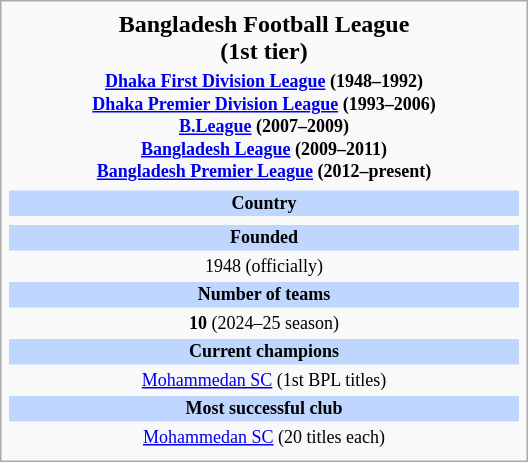<table class="infobox football" style="width: 22em; text-align: center;">
<tr>
<th style="font-size: 16px;">Bangladesh Football League <br> (1st tier)</th>
</tr>
<tr>
<th style="font-size: 12px;"><a href='#'>Dhaka First Division League</a> (1948–1992)<br><a href='#'>Dhaka Premier Division League</a> (1993–2006)<br><a href='#'>B.League</a> (2007–2009)<br><a href='#'>Bangladesh League</a> (2009–2011)<br><a href='#'>Bangladesh Premier League</a> (2012–present)</th>
</tr>
<tr>
</tr>
<tr>
<td style="font-size: 12px; background: #BFD7FF;"><strong>Country</strong></td>
</tr>
<tr>
<td style="font-size: 12px;"></td>
</tr>
<tr>
<td style="font-size: 12px; background: #BFD7FF;"><strong>Founded</strong></td>
</tr>
<tr>
<td style="font-size: 12px;">1948 (officially)</td>
</tr>
<tr>
<td style="font-size: 12px; background: #BFD7FF;"><strong>Number of teams</strong></td>
</tr>
<tr>
<td style="font-size: 12px;"><strong>10</strong> (2024–25 season)</td>
</tr>
<tr>
<td style="font-size: 12px; background: #BFD7FF;"><strong>Current champions</strong></td>
</tr>
<tr>
<td style="font-size: 12px;"><a href='#'>Mohammedan SC</a> (1st BPL titles)</td>
</tr>
<tr>
<td style="font-size: 12px; background: #BFD7FF;"><strong>Most successful club</strong></td>
</tr>
<tr>
<td style="font-size: 12px;"><a href='#'>Mohammedan SC</a> (20 titles each)</td>
</tr>
<tr>
</tr>
</table>
